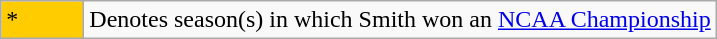<table class="wikitable">
<tr>
<td style="background:#ffcc00; width:3em;">*</td>
<td>Denotes season(s) in which Smith won an <a href='#'>NCAA Championship</a></td>
</tr>
</table>
